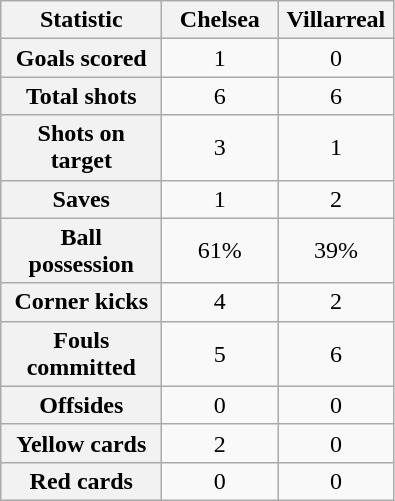<table class="wikitable plainrowheaders" style="text-align:center">
<tr>
<th scope="col" style="width:100px">Statistic</th>
<th scope="col" style="width:70px">Chelsea</th>
<th scope="col" style="width:70px">Villarreal</th>
</tr>
<tr>
<th scope=row>Goals scored</th>
<td>1</td>
<td>0</td>
</tr>
<tr>
<th scope=row>Total shots</th>
<td>6</td>
<td>6</td>
</tr>
<tr>
<th scope=row>Shots on target</th>
<td>3</td>
<td>1</td>
</tr>
<tr>
<th scope=row>Saves</th>
<td>1</td>
<td>2</td>
</tr>
<tr>
<th scope=row>Ball possession</th>
<td>61%</td>
<td>39%</td>
</tr>
<tr>
<th scope=row>Corner kicks</th>
<td>4</td>
<td>2</td>
</tr>
<tr>
<th scope=row>Fouls committed</th>
<td>5</td>
<td>6</td>
</tr>
<tr>
<th scope=row>Offsides</th>
<td>0</td>
<td>0</td>
</tr>
<tr>
<th scope=row>Yellow cards</th>
<td>2</td>
<td>0</td>
</tr>
<tr>
<th scope=row>Red cards</th>
<td>0</td>
<td>0</td>
</tr>
</table>
